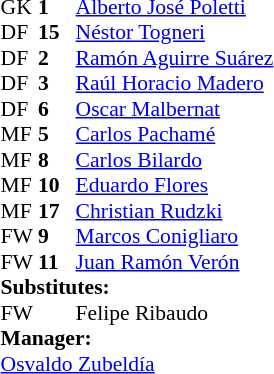<table cellspacing="0" cellpadding="0" style="font-size:90%; margin:0.2em auto;">
<tr>
<th width="25"></th>
<th width="25"></th>
</tr>
<tr>
<td>GK</td>
<td><strong>1</strong></td>
<td> <a href='#'>Alberto José Poletti</a></td>
</tr>
<tr>
<td>DF</td>
<td><strong>15</strong></td>
<td> <a href='#'>Néstor Togneri</a></td>
</tr>
<tr>
<td>DF</td>
<td><strong>2</strong></td>
<td> <a href='#'>Ramón Aguirre Suárez</a></td>
</tr>
<tr>
<td>DF</td>
<td><strong>3</strong></td>
<td> <a href='#'>Raúl Horacio Madero</a></td>
</tr>
<tr>
<td>DF</td>
<td><strong>6</strong></td>
<td> <a href='#'>Oscar Malbernat</a></td>
</tr>
<tr>
<td>MF</td>
<td><strong>5</strong></td>
<td> <a href='#'>Carlos Pachamé</a></td>
</tr>
<tr>
<td>MF</td>
<td><strong>8</strong></td>
<td> <a href='#'>Carlos Bilardo</a></td>
</tr>
<tr>
<td>MF</td>
<td><strong>10</strong></td>
<td> <a href='#'>Eduardo Flores</a></td>
</tr>
<tr>
<td>MF</td>
<td><strong>17</strong></td>
<td> <a href='#'>Christian Rudzki</a></td>
<td></td>
<td></td>
</tr>
<tr>
<td>FW</td>
<td><strong>9</strong></td>
<td> <a href='#'>Marcos Conigliaro</a></td>
</tr>
<tr>
<td>FW</td>
<td><strong>11</strong></td>
<td> <a href='#'>Juan Ramón Verón</a></td>
</tr>
<tr>
<td colspan=3><strong>Substitutes:</strong></td>
</tr>
<tr>
<td>FW</td>
<td></td>
<td> Felipe Ribaudo</td>
<td></td>
<td></td>
</tr>
<tr>
<td colspan=3><strong>Manager:</strong></td>
</tr>
<tr>
<td colspan=4> <a href='#'>Osvaldo Zubeldía</a></td>
</tr>
</table>
